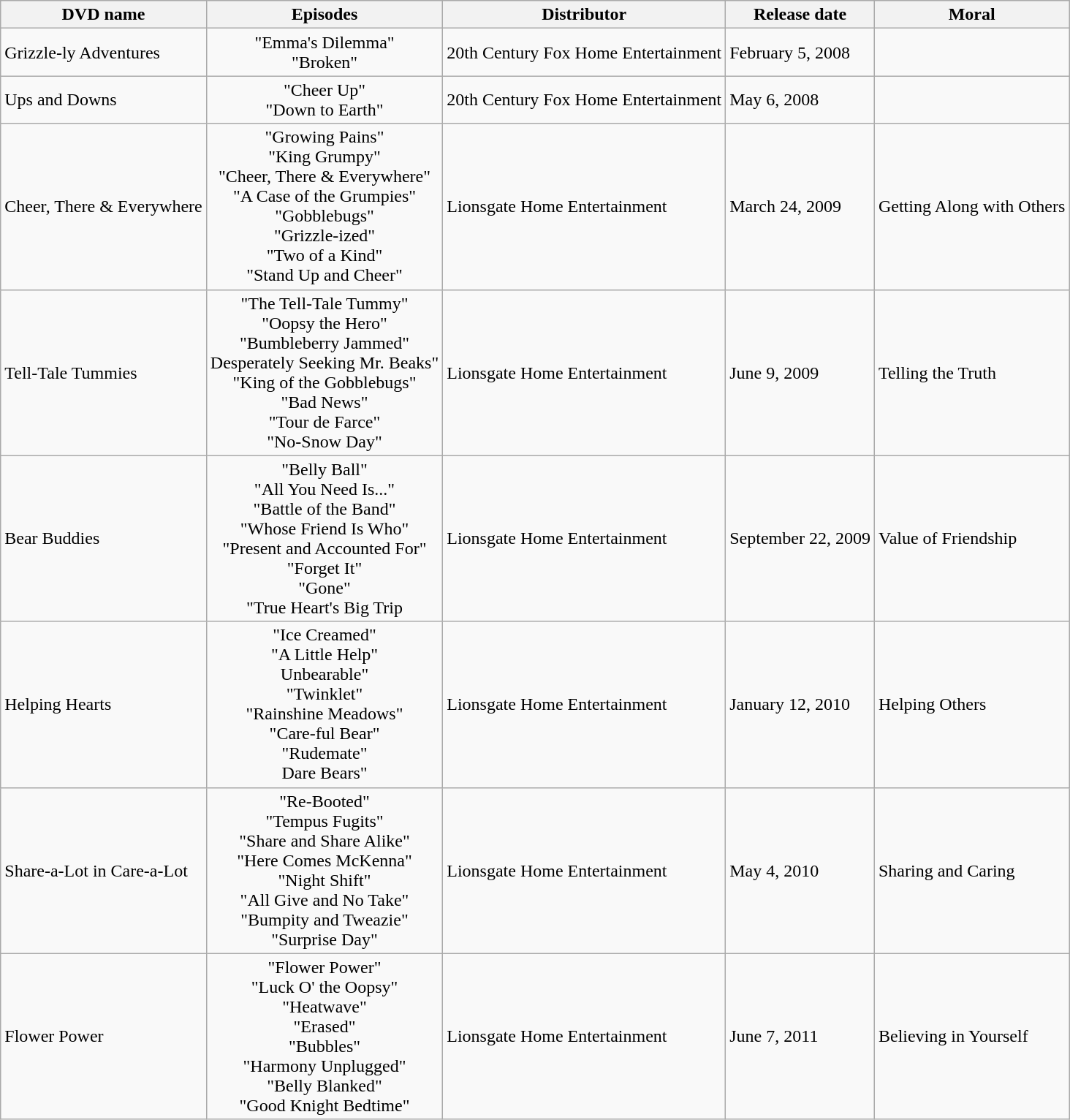<table class="wikitable">
<tr>
<th>DVD name</th>
<th>Episodes</th>
<th>Distributor</th>
<th>Release date</th>
<th>Moral</th>
</tr>
<tr>
<td>Grizzle-ly Adventures</td>
<td style="text-align:center;">"Emma's Dilemma"<br>"Broken"</td>
<td>20th Century Fox Home Entertainment</td>
<td>February 5, 2008</td>
<td></td>
</tr>
<tr>
<td>Ups and Downs</td>
<td style="text-align:center;">"Cheer Up"<br>"Down to Earth"</td>
<td>20th Century Fox Home Entertainment</td>
<td>May 6, 2008</td>
<td></td>
</tr>
<tr>
<td>Cheer, There & Everywhere</td>
<td style="text-align:center;">"Growing Pains"<br>"King Grumpy"<br>"Cheer, There & Everywhere"<br>"A Case of the Grumpies"<br>"Gobblebugs"<br>"Grizzle-ized"<br>"Two of a Kind"<br>"Stand Up and Cheer"</td>
<td>Lionsgate Home Entertainment</td>
<td>March 24, 2009</td>
<td>Getting Along with Others</td>
</tr>
<tr>
<td>Tell-Tale Tummies</td>
<td style="text-align:center;">"The Tell-Tale Tummy"<br>"Oopsy the Hero"<br>"Bumbleberry Jammed"<br>Desperately Seeking Mr. Beaks"<br>"King of the Gobblebugs"<br>"Bad News"<br>"Tour de Farce"<br>"No-Snow Day"</td>
<td>Lionsgate Home Entertainment</td>
<td>June 9, 2009</td>
<td>Telling the Truth</td>
</tr>
<tr>
<td>Bear Buddies</td>
<td style="text-align:center;">"Belly Ball"<br>"All You Need Is..."<br>"Battle of the Band"<br>"Whose Friend Is Who"<br>"Present and Accounted For"<br>"Forget It"<br>"Gone"<br>"True Heart's Big Trip</td>
<td>Lionsgate Home Entertainment</td>
<td>September 22, 2009</td>
<td>Value of Friendship</td>
</tr>
<tr>
<td>Helping Hearts</td>
<td style="text-align:center;">"Ice Creamed"<br>"A Little Help"<br>Unbearable"<br>"Twinklet"<br>"Rainshine Meadows"<br>"Care-ful Bear"<br>"Rudemate"<br>Dare Bears"</td>
<td>Lionsgate Home Entertainment</td>
<td>January 12, 2010</td>
<td>Helping Others</td>
</tr>
<tr>
<td>Share-a-Lot in Care-a-Lot</td>
<td style="text-align:center;">"Re-Booted"<br>"Tempus Fugits"<br>"Share and Share Alike"<br>"Here Comes McKenna"<br>"Night Shift"<br>"All Give and No Take"<br>"Bumpity and Tweazie"<br>"Surprise Day"</td>
<td>Lionsgate Home Entertainment</td>
<td>May 4, 2010</td>
<td>Sharing and Caring</td>
</tr>
<tr>
<td>Flower Power</td>
<td style="text-align:center;">"Flower Power"<br>"Luck O' the Oopsy"<br>"Heatwave"<br>"Erased"<br>"Bubbles"<br>"Harmony Unplugged"<br>"Belly Blanked"<br>"Good Knight Bedtime"</td>
<td>Lionsgate Home Entertainment</td>
<td>June 7, 2011</td>
<td>Believing in Yourself</td>
</tr>
</table>
